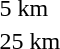<table>
<tr valign="top">
<td>5 km</td>
<td></td>
<td></td>
<td></td>
</tr>
<tr valign="top">
<td>25 km</td>
<td></td>
<td></td>
<td></td>
</tr>
</table>
